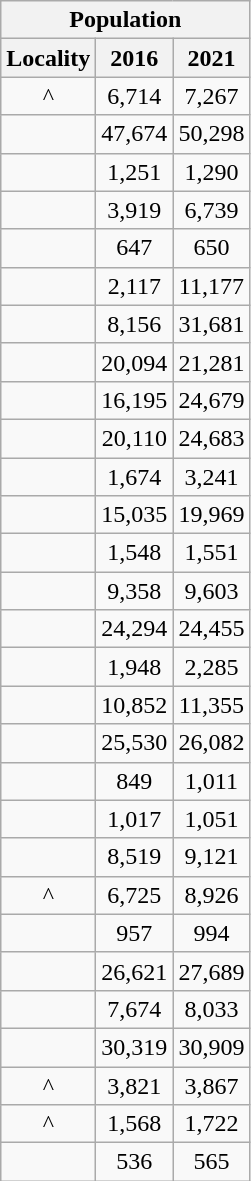<table class="wikitable sortable" style="text-align:center;">
<tr>
<th colspan="3" style="text-align:center;  font-weight:bold">Population</th>
</tr>
<tr>
<th style="text-align:center; background:  font-weight:bold">Locality</th>
<th style="text-align:center; background:  font-weight:bold"><strong>2016</strong></th>
<th style="text-align:center; background:  font-weight:bold"><strong>2021</strong></th>
</tr>
<tr>
<td>^</td>
<td>6,714</td>
<td>7,267</td>
</tr>
<tr>
<td></td>
<td>47,674</td>
<td>50,298</td>
</tr>
<tr>
<td></td>
<td>1,251</td>
<td>1,290</td>
</tr>
<tr>
<td></td>
<td>3,919</td>
<td>6,739</td>
</tr>
<tr>
<td></td>
<td>647</td>
<td>650</td>
</tr>
<tr>
<td></td>
<td>2,117</td>
<td>11,177</td>
</tr>
<tr>
<td></td>
<td>8,156</td>
<td>31,681</td>
</tr>
<tr>
<td></td>
<td>20,094</td>
<td>21,281</td>
</tr>
<tr>
<td></td>
<td>16,195</td>
<td>24,679</td>
</tr>
<tr>
<td></td>
<td>20,110</td>
<td>24,683</td>
</tr>
<tr>
<td></td>
<td>1,674</td>
<td>3,241</td>
</tr>
<tr>
<td></td>
<td>15,035</td>
<td>19,969</td>
</tr>
<tr>
<td></td>
<td>1,548</td>
<td>1,551</td>
</tr>
<tr>
<td></td>
<td>9,358</td>
<td>9,603</td>
</tr>
<tr>
<td></td>
<td>24,294</td>
<td>24,455</td>
</tr>
<tr>
<td></td>
<td>1,948</td>
<td>2,285</td>
</tr>
<tr>
<td></td>
<td>10,852</td>
<td>11,355</td>
</tr>
<tr>
<td></td>
<td>25,530</td>
<td>26,082</td>
</tr>
<tr>
<td></td>
<td>849</td>
<td>1,011</td>
</tr>
<tr>
<td></td>
<td>1,017</td>
<td>1,051</td>
</tr>
<tr>
<td></td>
<td>8,519</td>
<td>9,121</td>
</tr>
<tr>
<td>^</td>
<td>6,725</td>
<td>8,926</td>
</tr>
<tr>
<td></td>
<td>957</td>
<td>994</td>
</tr>
<tr>
<td></td>
<td>26,621</td>
<td>27,689</td>
</tr>
<tr>
<td></td>
<td>7,674</td>
<td>8,033</td>
</tr>
<tr>
<td></td>
<td>30,319</td>
<td>30,909</td>
</tr>
<tr>
<td>^</td>
<td>3,821</td>
<td>3,867</td>
</tr>
<tr>
<td>^</td>
<td>1,568</td>
<td>1,722</td>
</tr>
<tr>
<td></td>
<td>536</td>
<td>565</td>
</tr>
</table>
